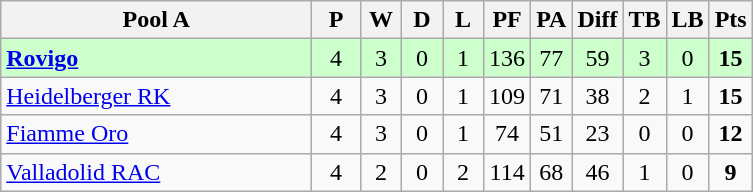<table class="wikitable" style="text-align: center;">
<tr>
<th width="200">Pool A</th>
<th width="25">P</th>
<th width="20">W</th>
<th width="20">D</th>
<th width="20">L</th>
<th width="20">PF</th>
<th width="20">PA</th>
<th width="20">Diff</th>
<th width="20">TB</th>
<th width="20">LB</th>
<th width="20">Pts</th>
</tr>
<tr bgcolor="#ccffcc">
<td style="text-align:left;"> <strong><a href='#'>Rovigo</a></strong></td>
<td>4</td>
<td>3</td>
<td>0</td>
<td>1</td>
<td>136</td>
<td>77</td>
<td>59</td>
<td>3</td>
<td>0</td>
<td><strong>15</strong></td>
</tr>
<tr>
<td style="text-align:left;"> <a href='#'>Heidelberger RK</a></td>
<td>4</td>
<td>3</td>
<td>0</td>
<td>1</td>
<td>109</td>
<td>71</td>
<td>38</td>
<td>2</td>
<td>1</td>
<td><strong>15</strong></td>
</tr>
<tr>
<td style="text-align:left;"> <a href='#'>Fiamme Oro</a></td>
<td>4</td>
<td>3</td>
<td>0</td>
<td>1</td>
<td>74</td>
<td>51</td>
<td>23</td>
<td>0</td>
<td>0</td>
<td><strong>12</strong></td>
</tr>
<tr>
<td style="text-align:left;"> <a href='#'>Valladolid RAC</a></td>
<td>4</td>
<td>2</td>
<td>0</td>
<td>2</td>
<td>114</td>
<td>68</td>
<td>46</td>
<td>1</td>
<td>0</td>
<td><strong>9</strong></td>
</tr>
</table>
